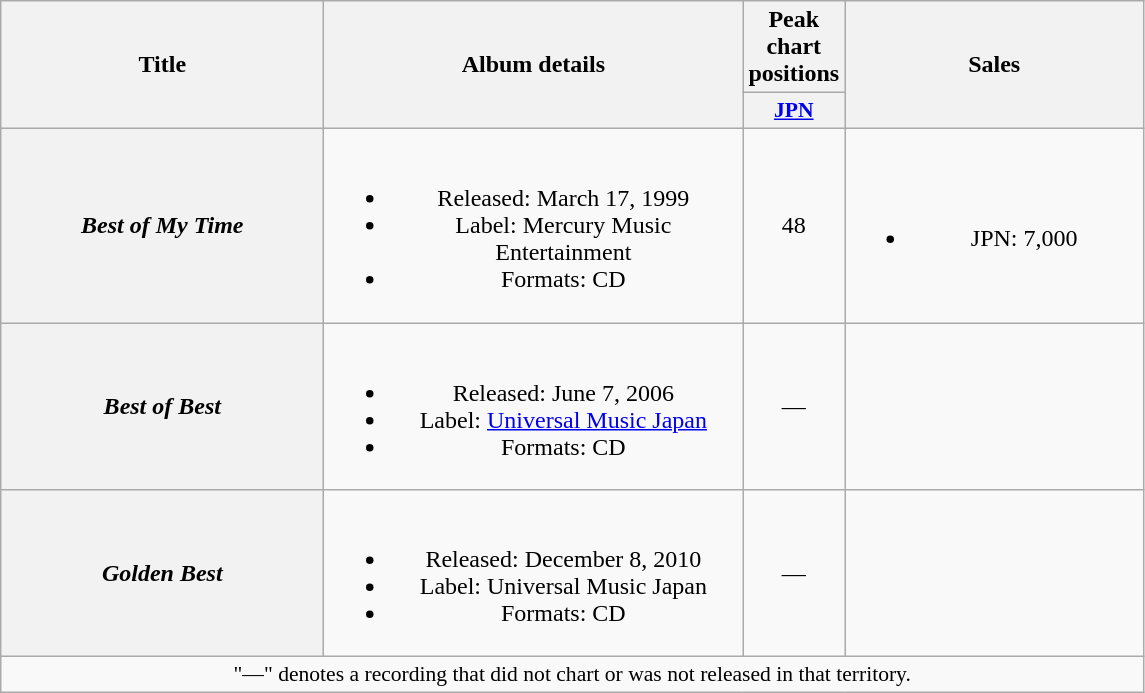<table class="wikitable plainrowheaders" style="text-align:center;">
<tr>
<th scope="col" rowspan="2" style="width:13em;">Title</th>
<th scope="col" rowspan="2" style="width:17em;">Album details</th>
<th scope="col" colspan="1">Peak chart positions</th>
<th scope="col" rowspan="2" style="width:12em;">Sales</th>
</tr>
<tr>
<th scope="col" style="width:2.5em;font-size:90%;"><a href='#'>JPN</a><br></th>
</tr>
<tr>
<th scope="row"><em>Best of My Time</em></th>
<td><br><ul><li>Released: March 17, 1999</li><li>Label: Mercury Music Entertainment</li><li>Formats: CD</li></ul></td>
<td>48</td>
<td><br><ul><li>JPN: 7,000</li></ul></td>
</tr>
<tr>
<th scope="row"><em>Best of Best</em></th>
<td><br><ul><li>Released: June 7, 2006</li><li>Label: <a href='#'>Universal Music Japan</a></li><li>Formats: CD</li></ul></td>
<td>—</td>
<td></td>
</tr>
<tr>
<th scope="row"><em>Golden Best</em></th>
<td><br><ul><li>Released: December 8, 2010</li><li>Label: Universal Music Japan</li><li>Formats: CD</li></ul></td>
<td>—</td>
<td></td>
</tr>
<tr>
<td colspan="9" style="font-size:90%">"—" denotes a recording that did not chart or was not released in that territory.</td>
</tr>
</table>
